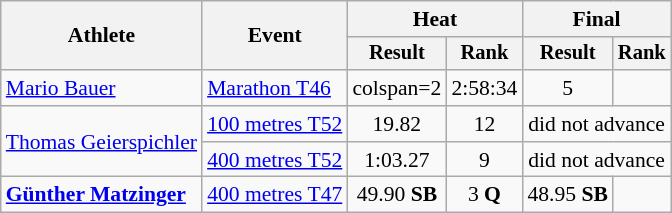<table class="wikitable" style="font-size:90%">
<tr>
<th rowspan="2">Athlete</th>
<th rowspan="2">Event</th>
<th colspan="2">Heat</th>
<th colspan="2">Final</th>
</tr>
<tr style="font-size:95%">
<th>Result</th>
<th>Rank</th>
<th>Result</th>
<th>Rank</th>
</tr>
<tr align=center>
<td align=left><a href='#'>Mario Bauer</a></td>
<td align=left><a href='#'>Marathon T46</a></td>
<td>colspan=2</td>
<td>2:58:34</td>
<td>5</td>
</tr>
<tr align=center>
<td align=left rowspan=2><a href='#'>Thomas Geierspichler</a></td>
<td align=left><a href='#'>100 metres T52</a></td>
<td>19.82</td>
<td>12</td>
<td colspan=2>did not advance</td>
</tr>
<tr align=center>
<td align=left><a href='#'>400 metres T52</a></td>
<td>1:03.27</td>
<td>9</td>
<td colspan=2>did not advance</td>
</tr>
<tr align=center>
<td align=left><strong><a href='#'>Günther Matzinger</a></strong></td>
<td align=left><a href='#'>400 metres T47</a></td>
<td>49.90 <strong>SB</strong></td>
<td>3 <strong>Q</strong></td>
<td>48.95 <strong>SB</strong></td>
<td></td>
</tr>
</table>
